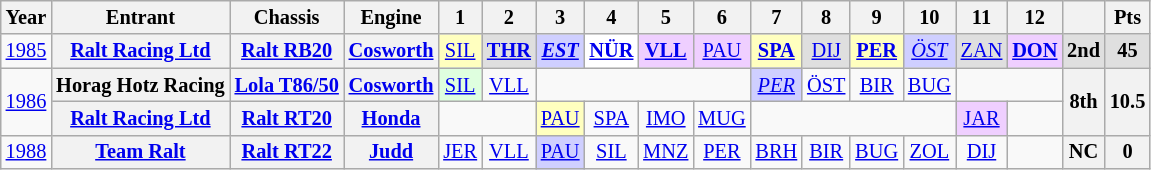<table class="wikitable" style="text-align:center; font-size:85%">
<tr>
<th>Year</th>
<th>Entrant</th>
<th>Chassis</th>
<th>Engine</th>
<th>1</th>
<th>2</th>
<th>3</th>
<th>4</th>
<th>5</th>
<th>6</th>
<th>7</th>
<th>8</th>
<th>9</th>
<th>10</th>
<th>11</th>
<th>12</th>
<th></th>
<th>Pts</th>
</tr>
<tr>
<td><a href='#'>1985</a></td>
<th nowrap><a href='#'>Ralt Racing Ltd</a></th>
<th nowrap><a href='#'>Ralt RB20</a></th>
<th><a href='#'>Cosworth</a></th>
<td style="background:#ffffbf;"><a href='#'>SIL</a><br></td>
<td style="background:#dfdfdf;"><strong><a href='#'>THR</a></strong><br></td>
<td style="background:#cfcfff;"><strong><em><a href='#'>EST</a></em></strong><br></td>
<td style="background:#FFFFFF;"><strong><a href='#'>NÜR</a></strong><br></td>
<td style="background:#efcfff;"><strong><a href='#'>VLL</a></strong><br></td>
<td style="background:#efcfff;"><a href='#'>PAU</a><br></td>
<td style="background:#ffffbf;"><strong><a href='#'>SPA</a></strong><br></td>
<td style="background:#dfdfdf;"><a href='#'>DIJ</a><br></td>
<td style="background:#ffffbf;"><strong><a href='#'>PER</a></strong><br></td>
<td style="background:#cfcfff;"><em><a href='#'>ÖST</a></em><br></td>
<td style="background:#dfdfdf;"><a href='#'>ZAN</a><br></td>
<td style="background:#efcfff;"><strong><a href='#'>DON</a></strong><br></td>
<td style="background:#dfdfdf;"><strong>2nd</strong></td>
<td style="background:#dfdfdf;"><strong>45</strong></td>
</tr>
<tr>
<td rowspan=2><a href='#'>1986</a></td>
<th nowrap>Horag Hotz Racing</th>
<th nowrap><a href='#'>Lola T86/50</a></th>
<th><a href='#'>Cosworth</a></th>
<td style="background:#dfffdf;"><a href='#'>SIL</a><br></td>
<td><a href='#'>VLL</a></td>
<td colspan=4></td>
<td style="background:#cfcfff;"><em><a href='#'>PER</a></em><br></td>
<td><a href='#'>ÖST</a></td>
<td><a href='#'>BIR</a></td>
<td><a href='#'>BUG</a></td>
<td colspan=2></td>
<th rowspan=2>8th</th>
<th rowspan=2>10.5</th>
</tr>
<tr>
<th nowrap><a href='#'>Ralt Racing Ltd</a></th>
<th nowrap><a href='#'>Ralt RT20</a></th>
<th><a href='#'>Honda</a></th>
<td colspan=2></td>
<td style="background:#ffffbf;"><a href='#'>PAU</a><br></td>
<td><a href='#'>SPA</a></td>
<td><a href='#'>IMO</a></td>
<td><a href='#'>MUG</a></td>
<td colspan=4></td>
<td style="background:#efcfff;"><a href='#'>JAR</a><br></td>
<td></td>
</tr>
<tr>
<td><a href='#'>1988</a></td>
<th nowrap><a href='#'>Team Ralt</a></th>
<th nowrap><a href='#'>Ralt RT22</a></th>
<th><a href='#'>Judd</a></th>
<td><a href='#'>JER</a></td>
<td><a href='#'>VLL</a></td>
<td style="background:#cfcfff;"><a href='#'>PAU</a><br></td>
<td><a href='#'>SIL</a></td>
<td><a href='#'>MNZ</a></td>
<td><a href='#'>PER</a></td>
<td><a href='#'>BRH</a></td>
<td><a href='#'>BIR</a></td>
<td><a href='#'>BUG</a></td>
<td><a href='#'>ZOL</a></td>
<td><a href='#'>DIJ</a></td>
<td></td>
<th>NC</th>
<th>0</th>
</tr>
</table>
